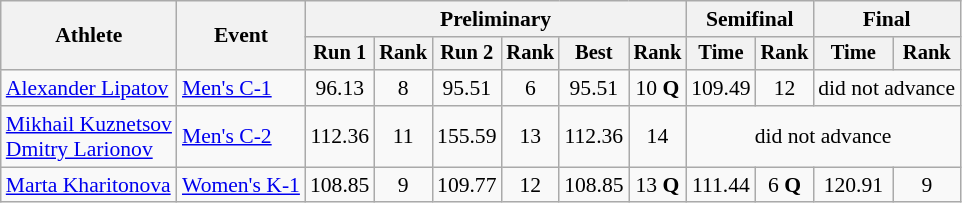<table class="wikitable" style="font-size:90%">
<tr>
<th rowspan="2">Athlete</th>
<th rowspan="2">Event</th>
<th colspan="6">Preliminary</th>
<th colspan="2">Semifinal</th>
<th colspan="2">Final</th>
</tr>
<tr style="font-size:95%">
<th>Run 1</th>
<th>Rank</th>
<th>Run 2</th>
<th>Rank</th>
<th>Best</th>
<th>Rank</th>
<th>Time</th>
<th>Rank</th>
<th>Time</th>
<th>Rank</th>
</tr>
<tr align=center>
<td align=left><a href='#'>Alexander Lipatov</a></td>
<td align=left><a href='#'>Men's C-1</a></td>
<td>96.13</td>
<td>8</td>
<td>95.51</td>
<td>6</td>
<td>95.51</td>
<td>10 <strong>Q</strong></td>
<td>109.49</td>
<td>12</td>
<td colspan=2>did not advance</td>
</tr>
<tr align=center>
<td align=left><a href='#'>Mikhail Kuznetsov</a> <br> <a href='#'>Dmitry Larionov</a></td>
<td align=left><a href='#'>Men's C-2</a></td>
<td>112.36</td>
<td>11</td>
<td>155.59</td>
<td>13</td>
<td>112.36</td>
<td>14</td>
<td colspan=4>did not advance</td>
</tr>
<tr align=center>
<td align=left><a href='#'>Marta Kharitonova</a></td>
<td align=left><a href='#'>Women's K-1</a></td>
<td>108.85</td>
<td>9</td>
<td>109.77</td>
<td>12</td>
<td>108.85</td>
<td>13 <strong>Q</strong></td>
<td>111.44</td>
<td>6 <strong>Q</strong></td>
<td>120.91</td>
<td>9</td>
</tr>
</table>
